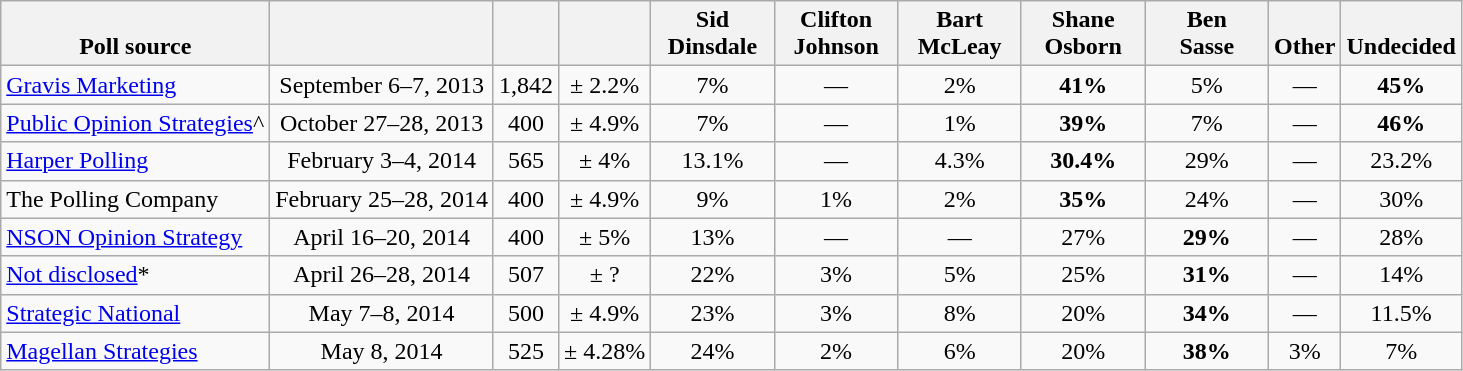<table class="wikitable" style="text-align:center">
<tr valign= bottom>
<th>Poll source</th>
<th></th>
<th></th>
<th></th>
<th style="width:75px;">Sid<br>Dinsdale</th>
<th style="width:75px;">Clifton<br>Johnson</th>
<th style="width:75px;">Bart<br>McLeay</th>
<th style="width:75px;">Shane<br>Osborn</th>
<th style="width:75px;">Ben<br>Sasse</th>
<th>Other</th>
<th>Undecided</th>
</tr>
<tr>
<td align=left><a href='#'>Gravis Marketing</a></td>
<td>September 6–7, 2013</td>
<td>1,842</td>
<td>± 2.2%</td>
<td>7%</td>
<td>—</td>
<td>2%</td>
<td><strong>41%</strong></td>
<td>5%</td>
<td>—</td>
<td><strong>45%</strong></td>
</tr>
<tr>
<td align=left><a href='#'>Public Opinion Strategies</a>^</td>
<td>October 27–28, 2013</td>
<td>400</td>
<td>± 4.9%</td>
<td>7%</td>
<td>—</td>
<td>1%</td>
<td><strong>39%</strong></td>
<td>7%</td>
<td>—</td>
<td><strong>46%</strong></td>
</tr>
<tr>
<td align=left><a href='#'>Harper Polling</a></td>
<td>February 3–4, 2014</td>
<td>565</td>
<td>± 4%</td>
<td>13.1%</td>
<td>—</td>
<td>4.3%</td>
<td><strong>30.4%</strong></td>
<td>29%</td>
<td>—</td>
<td>23.2%</td>
</tr>
<tr>
<td align=left>The Polling Company</td>
<td>February 25–28, 2014</td>
<td>400</td>
<td>± 4.9%</td>
<td>9%</td>
<td>1%</td>
<td>2%</td>
<td><strong>35%</strong></td>
<td>24%</td>
<td>—</td>
<td>30%</td>
</tr>
<tr>
<td align=left><a href='#'>NSON Opinion Strategy</a></td>
<td>April 16–20, 2014</td>
<td>400</td>
<td>± 5%</td>
<td>13%</td>
<td>—</td>
<td>—</td>
<td>27%</td>
<td><strong>29%</strong></td>
<td>—</td>
<td>28%</td>
</tr>
<tr>
<td align=left><a href='#'>Not disclosed</a>*</td>
<td>April 26–28, 2014</td>
<td>507</td>
<td>± ?</td>
<td>22%</td>
<td>3%</td>
<td>5%</td>
<td>25%</td>
<td><strong>31%</strong></td>
<td>—</td>
<td>14%</td>
</tr>
<tr>
<td align=left><a href='#'>Strategic National</a></td>
<td>May 7–8, 2014</td>
<td>500</td>
<td>± 4.9%</td>
<td>23%</td>
<td>3%</td>
<td>8%</td>
<td>20%</td>
<td><strong>34%</strong></td>
<td>—</td>
<td>11.5%</td>
</tr>
<tr>
<td align=left><a href='#'>Magellan Strategies</a></td>
<td>May 8, 2014</td>
<td>525</td>
<td>± 4.28%</td>
<td>24%</td>
<td>2%</td>
<td>6%</td>
<td>20%</td>
<td><strong>38%</strong></td>
<td>3%</td>
<td>7%</td>
</tr>
</table>
